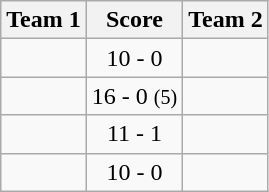<table class="wikitable" border="1">
<tr>
<th>Team 1</th>
<th>Score</th>
<th>Team 2</th>
</tr>
<tr>
<td></td>
<td align="center">10 - 0</td>
<td></td>
</tr>
<tr>
<td></td>
<td align="center">16 - 0 <small>(5)</small></td>
<td></td>
</tr>
<tr>
<td></td>
<td align="center">11 - 1</td>
<td></td>
</tr>
<tr>
<td></td>
<td align="center">10 - 0</td>
<td></td>
</tr>
</table>
